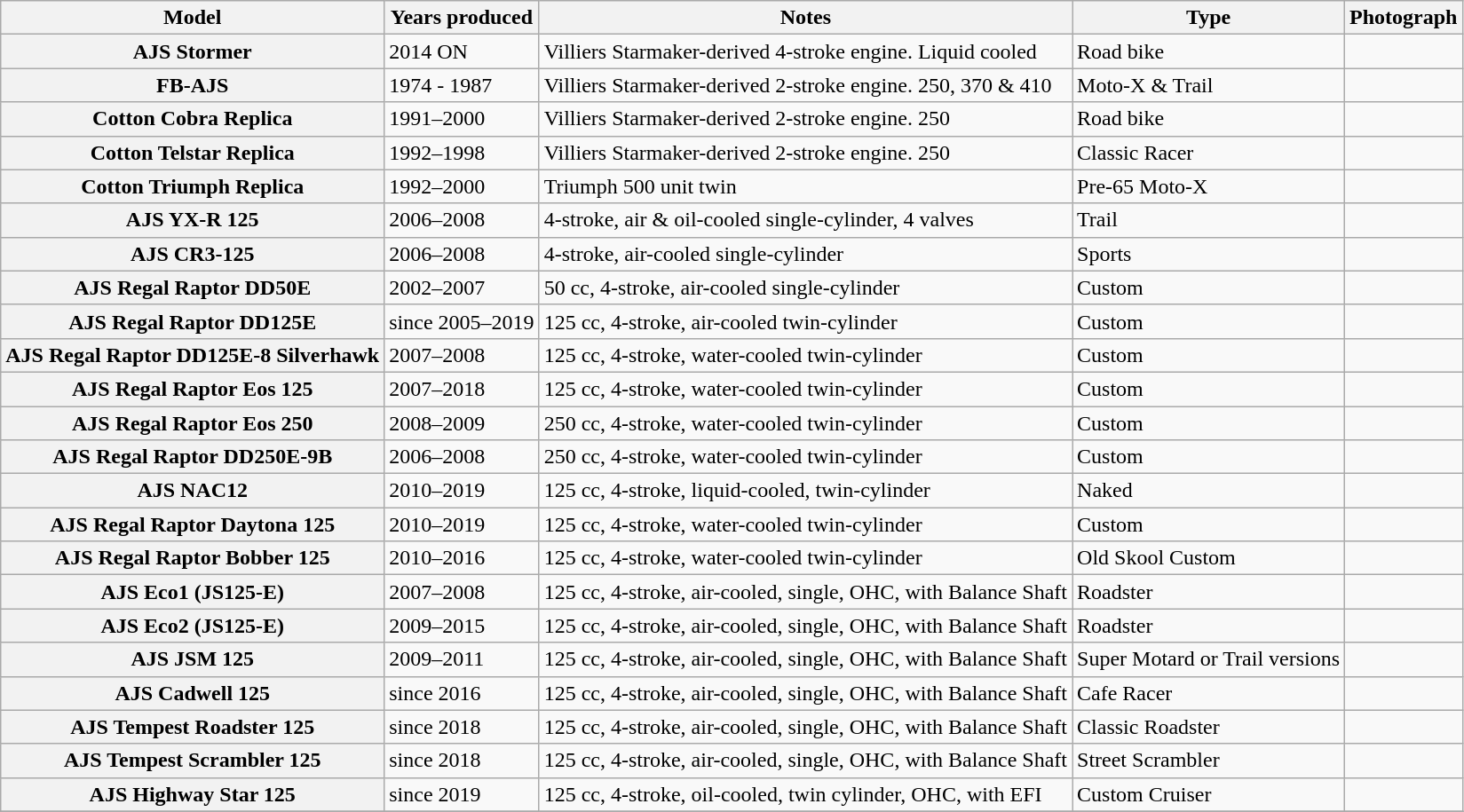<table class="wikitable plainrowheaders">
<tr>
<th>Model</th>
<th>Years produced</th>
<th>Notes</th>
<th>Type</th>
<th>Photograph</th>
</tr>
<tr>
<th scope="row">AJS Stormer</th>
<td>2014 ON</td>
<td>Villiers Starmaker-derived 4-stroke engine. Liquid cooled</td>
<td>Road bike</td>
<td></td>
</tr>
<tr>
<th scope="row">FB-AJS</th>
<td>1974 - 1987</td>
<td>Villiers Starmaker-derived 2-stroke engine. 250, 370 & 410</td>
<td>Moto-X & Trail</td>
<td></td>
</tr>
<tr>
<th scope="row">Cotton Cobra Replica</th>
<td>1991–2000</td>
<td>Villiers Starmaker-derived 2-stroke engine. 250</td>
<td>Road bike</td>
<td></td>
</tr>
<tr>
<th scope="row">Cotton Telstar Replica</th>
<td>1992–1998</td>
<td>Villiers Starmaker-derived 2-stroke engine. 250</td>
<td>Classic Racer</td>
<td></td>
</tr>
<tr>
<th scope="row">Cotton Triumph Replica</th>
<td>1992–2000</td>
<td>Triumph 500 unit twin</td>
<td>Pre-65 Moto-X</td>
<td></td>
</tr>
<tr>
<th scope="row">AJS YX-R 125</th>
<td>2006–2008</td>
<td>4-stroke, air & oil-cooled single-cylinder, 4 valves</td>
<td>Trail</td>
<td></td>
</tr>
<tr>
<th scope="row">AJS CR3-125</th>
<td>2006–2008</td>
<td>4-stroke, air-cooled single-cylinder</td>
<td>Sports</td>
<td></td>
</tr>
<tr>
<th scope="row">AJS Regal Raptor DD50E</th>
<td>2002–2007</td>
<td>50 cc, 4-stroke, air-cooled single-cylinder</td>
<td>Custom</td>
<td></td>
</tr>
<tr>
<th scope="row">AJS Regal Raptor DD125E</th>
<td>since 2005–2019</td>
<td>125 cc, 4-stroke, air-cooled twin-cylinder</td>
<td>Custom</td>
<td></td>
</tr>
<tr>
<th scope="row">AJS Regal Raptor DD125E-8 Silverhawk</th>
<td>2007–2008</td>
<td>125 cc, 4-stroke, water-cooled twin-cylinder</td>
<td>Custom</td>
<td></td>
</tr>
<tr>
<th scope="row">AJS Regal Raptor Eos 125</th>
<td>2007–2018</td>
<td>125 cc, 4-stroke, water-cooled twin-cylinder</td>
<td>Custom</td>
<td></td>
</tr>
<tr>
<th scope="row">AJS Regal Raptor Eos 250</th>
<td>2008–2009</td>
<td>250 cc, 4-stroke, water-cooled twin-cylinder</td>
<td>Custom</td>
<td></td>
</tr>
<tr>
<th scope="row">AJS Regal Raptor DD250E-9B</th>
<td>2006–2008</td>
<td>250 cc, 4-stroke, water-cooled twin-cylinder</td>
<td>Custom</td>
<td></td>
</tr>
<tr>
<th scope="row">AJS NAC12</th>
<td>2010–2019</td>
<td>125 cc, 4-stroke, liquid-cooled, twin-cylinder</td>
<td>Naked</td>
<td></td>
</tr>
<tr>
<th scope="row">AJS Regal Raptor Daytona 125</th>
<td>2010–2019</td>
<td>125 cc, 4-stroke, water-cooled twin-cylinder</td>
<td>Custom</td>
<td></td>
</tr>
<tr>
<th scope="row">AJS Regal Raptor Bobber 125</th>
<td>2010–2016</td>
<td>125 cc, 4-stroke, water-cooled twin-cylinder</td>
<td>Old Skool Custom</td>
<td></td>
</tr>
<tr>
<th scope="row">AJS Eco1 (JS125-E)</th>
<td>2007–2008</td>
<td>125 cc, 4-stroke, air-cooled, single, OHC, with Balance Shaft</td>
<td>Roadster</td>
<td></td>
</tr>
<tr>
<th scope="row">AJS Eco2 (JS125-E)</th>
<td>2009–2015</td>
<td>125 cc, 4-stroke, air-cooled, single, OHC, with Balance Shaft</td>
<td>Roadster</td>
<td></td>
</tr>
<tr>
<th scope="row">AJS JSM 125</th>
<td>2009–2011</td>
<td>125 cc, 4-stroke, air-cooled, single, OHC, with Balance Shaft</td>
<td>Super Motard or Trail versions</td>
<td></td>
</tr>
<tr>
<th scope="row">AJS Cadwell 125</th>
<td>since 2016</td>
<td>125 cc, 4-stroke, air-cooled, single, OHC, with Balance Shaft</td>
<td>Cafe Racer</td>
<td></td>
</tr>
<tr>
<th scope="row">AJS Tempest Roadster 125</th>
<td>since 2018</td>
<td>125 cc, 4-stroke, air-cooled, single, OHC, with Balance Shaft</td>
<td>Classic Roadster</td>
<td></td>
</tr>
<tr>
<th scope="row">AJS Tempest Scrambler 125</th>
<td>since 2018</td>
<td>125 cc, 4-stroke, air-cooled, single, OHC, with Balance Shaft</td>
<td>Street Scrambler</td>
<td></td>
</tr>
<tr>
<th scope="row">AJS Highway Star 125</th>
<td>since 2019</td>
<td>125 cc, 4-stroke, oil-cooled, twin cylinder, OHC, with EFI</td>
<td>Custom Cruiser</td>
<td></td>
</tr>
<tr>
</tr>
</table>
